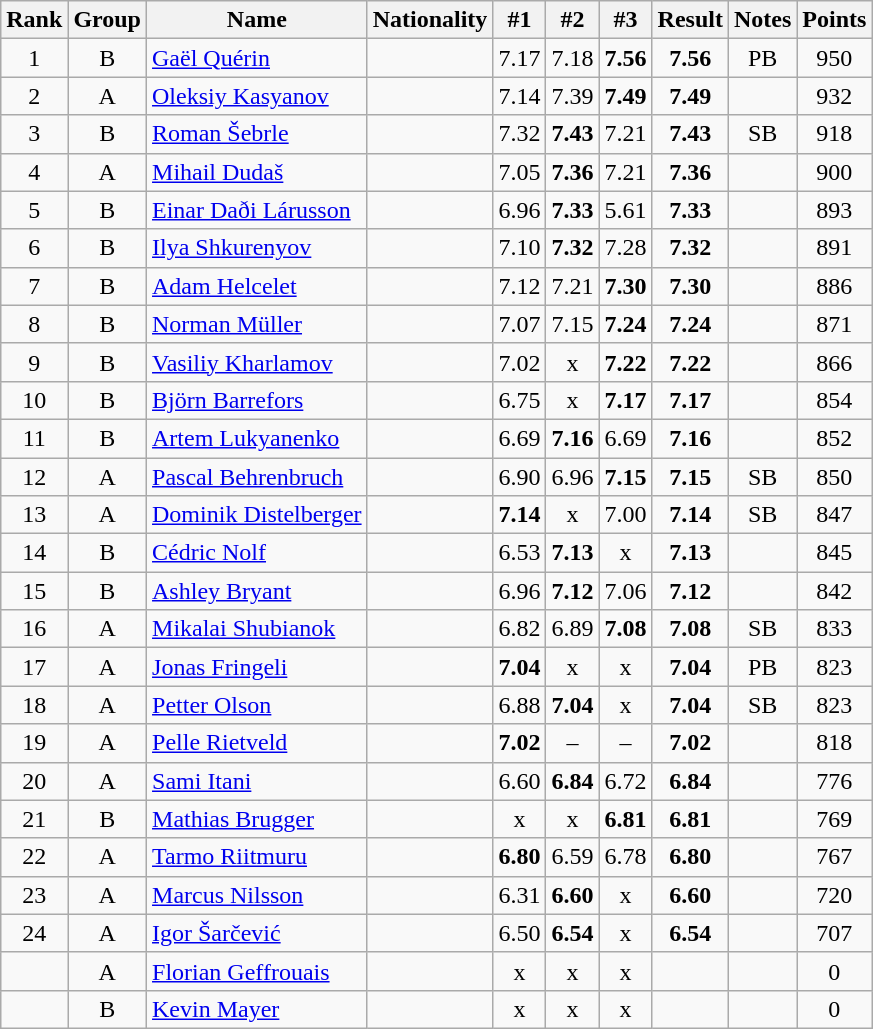<table class="wikitable sortable" style="text-align:center">
<tr>
<th>Rank</th>
<th>Group</th>
<th>Name</th>
<th>Nationality</th>
<th>#1</th>
<th>#2</th>
<th>#3</th>
<th>Result</th>
<th>Notes</th>
<th>Points</th>
</tr>
<tr>
<td>1</td>
<td>B</td>
<td align="left"><a href='#'>Gaël Quérin</a></td>
<td align=left></td>
<td>7.17</td>
<td>7.18</td>
<td><strong>7.56</strong></td>
<td><strong>7.56</strong></td>
<td>PB</td>
<td>950</td>
</tr>
<tr>
<td>2</td>
<td>A</td>
<td align="left"><a href='#'>Oleksiy Kasyanov</a></td>
<td align=left></td>
<td>7.14</td>
<td>7.39</td>
<td><strong>7.49</strong></td>
<td><strong>7.49</strong></td>
<td></td>
<td>932</td>
</tr>
<tr>
<td>3</td>
<td>B</td>
<td align="left"><a href='#'>Roman Šebrle</a></td>
<td align=left></td>
<td>7.32</td>
<td><strong>7.43</strong></td>
<td>7.21</td>
<td><strong>7.43</strong></td>
<td>SB</td>
<td>918</td>
</tr>
<tr>
<td>4</td>
<td>A</td>
<td align="left"><a href='#'>Mihail Dudaš</a></td>
<td align=left></td>
<td>7.05</td>
<td><strong>7.36</strong></td>
<td>7.21</td>
<td><strong>7.36</strong></td>
<td></td>
<td>900</td>
</tr>
<tr>
<td>5</td>
<td>B</td>
<td align="left"><a href='#'>Einar Daði Lárusson</a></td>
<td align=left></td>
<td>6.96</td>
<td><strong>7.33</strong></td>
<td>5.61</td>
<td><strong>7.33</strong></td>
<td></td>
<td>893</td>
</tr>
<tr>
<td>6</td>
<td>B</td>
<td align="left"><a href='#'>Ilya Shkurenyov</a></td>
<td align=left></td>
<td>7.10</td>
<td><strong>7.32</strong></td>
<td>7.28</td>
<td><strong>7.32</strong></td>
<td></td>
<td>891</td>
</tr>
<tr>
<td>7</td>
<td>B</td>
<td align="left"><a href='#'>Adam Helcelet</a></td>
<td align=left></td>
<td>7.12</td>
<td>7.21</td>
<td><strong>7.30</strong></td>
<td><strong>7.30</strong></td>
<td></td>
<td>886</td>
</tr>
<tr>
<td>8</td>
<td>B</td>
<td align="left"><a href='#'>Norman Müller</a></td>
<td align=left></td>
<td>7.07</td>
<td>7.15</td>
<td><strong>7.24</strong></td>
<td><strong>7.24</strong></td>
<td></td>
<td>871</td>
</tr>
<tr>
<td>9</td>
<td>B</td>
<td align="left"><a href='#'>Vasiliy Kharlamov</a></td>
<td align=left></td>
<td>7.02</td>
<td>x</td>
<td><strong>7.22</strong></td>
<td><strong>7.22</strong></td>
<td></td>
<td>866</td>
</tr>
<tr>
<td>10</td>
<td>B</td>
<td align="left"><a href='#'>Björn Barrefors</a></td>
<td align=left></td>
<td>6.75</td>
<td>x</td>
<td><strong>7.17</strong></td>
<td><strong>7.17</strong></td>
<td></td>
<td>854</td>
</tr>
<tr>
<td>11</td>
<td>B</td>
<td align="left"><a href='#'>Artem Lukyanenko</a></td>
<td align=left></td>
<td>6.69</td>
<td><strong>7.16</strong></td>
<td>6.69</td>
<td><strong>7.16</strong></td>
<td></td>
<td>852</td>
</tr>
<tr>
<td>12</td>
<td>A</td>
<td align="left"><a href='#'>Pascal Behrenbruch</a></td>
<td align=left></td>
<td>6.90</td>
<td>6.96</td>
<td><strong>7.15</strong></td>
<td><strong>7.15</strong></td>
<td>SB</td>
<td>850</td>
</tr>
<tr>
<td>13</td>
<td>A</td>
<td align="left"><a href='#'>Dominik Distelberger</a></td>
<td align=left></td>
<td><strong>7.14</strong></td>
<td>x</td>
<td>7.00</td>
<td><strong>7.14</strong></td>
<td>SB</td>
<td>847</td>
</tr>
<tr>
<td>14</td>
<td>B</td>
<td align="left"><a href='#'>Cédric Nolf</a></td>
<td align=left></td>
<td>6.53</td>
<td><strong>7.13</strong></td>
<td>x</td>
<td><strong>7.13</strong></td>
<td></td>
<td>845</td>
</tr>
<tr>
<td>15</td>
<td>B</td>
<td align="left"><a href='#'>Ashley Bryant</a></td>
<td align=left></td>
<td>6.96</td>
<td><strong>7.12</strong></td>
<td>7.06</td>
<td><strong>7.12</strong></td>
<td></td>
<td>842</td>
</tr>
<tr>
<td>16</td>
<td>A</td>
<td align="left"><a href='#'>Mikalai Shubianok</a></td>
<td align=left></td>
<td>6.82</td>
<td>6.89</td>
<td><strong>7.08</strong></td>
<td><strong>7.08</strong></td>
<td>SB</td>
<td>833</td>
</tr>
<tr>
<td>17</td>
<td>A</td>
<td align="left"><a href='#'>Jonas Fringeli</a></td>
<td align=left></td>
<td><strong>7.04</strong></td>
<td>x</td>
<td>x</td>
<td><strong>7.04</strong></td>
<td>PB</td>
<td>823</td>
</tr>
<tr>
<td>18</td>
<td>A</td>
<td align="left"><a href='#'>Petter Olson</a></td>
<td align=left></td>
<td>6.88</td>
<td><strong>7.04</strong></td>
<td>x</td>
<td><strong>7.04</strong></td>
<td>SB</td>
<td>823</td>
</tr>
<tr>
<td>19</td>
<td>A</td>
<td align="left"><a href='#'>Pelle Rietveld</a></td>
<td align=left></td>
<td><strong>7.02</strong></td>
<td>–</td>
<td>–</td>
<td><strong>7.02</strong></td>
<td></td>
<td>818</td>
</tr>
<tr>
<td>20</td>
<td>A</td>
<td align="left"><a href='#'>Sami Itani</a></td>
<td align=left></td>
<td>6.60</td>
<td><strong>6.84</strong></td>
<td>6.72</td>
<td><strong>6.84</strong></td>
<td></td>
<td>776</td>
</tr>
<tr>
<td>21</td>
<td>B</td>
<td align="left"><a href='#'>Mathias Brugger</a></td>
<td align=left></td>
<td>x</td>
<td>x</td>
<td><strong>6.81</strong></td>
<td><strong>6.81</strong></td>
<td></td>
<td>769</td>
</tr>
<tr>
<td>22</td>
<td>A</td>
<td align="left"><a href='#'>Tarmo Riitmuru</a></td>
<td align=left></td>
<td><strong>6.80</strong></td>
<td>6.59</td>
<td>6.78</td>
<td><strong>6.80</strong></td>
<td></td>
<td>767</td>
</tr>
<tr>
<td>23</td>
<td>A</td>
<td align="left"><a href='#'>Marcus Nilsson</a></td>
<td align=left></td>
<td>6.31</td>
<td><strong>6.60</strong></td>
<td>x</td>
<td><strong>6.60</strong></td>
<td></td>
<td>720</td>
</tr>
<tr>
<td>24</td>
<td>A</td>
<td align="left"><a href='#'>Igor Šarčević</a></td>
<td align=left></td>
<td>6.50</td>
<td><strong>6.54</strong></td>
<td>x</td>
<td><strong>6.54</strong></td>
<td></td>
<td>707</td>
</tr>
<tr>
<td></td>
<td>A</td>
<td align="left"><a href='#'>Florian Geffrouais</a></td>
<td align=left></td>
<td>x</td>
<td>x</td>
<td>x</td>
<td><strong></strong></td>
<td></td>
<td>0</td>
</tr>
<tr>
<td></td>
<td>B</td>
<td align="left"><a href='#'>Kevin Mayer</a></td>
<td align=left></td>
<td>x</td>
<td>x</td>
<td>x</td>
<td><strong> </strong></td>
<td></td>
<td>0</td>
</tr>
</table>
